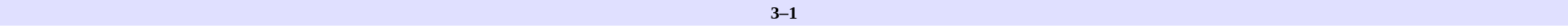<table border=0 cellspacing=0 cellpadding=2 style=font-size:90% width=100%>
<tr bgcolor=#e0e0ff>
<td align=right width=40%></td>
<th>3–1</th>
<td align=left width=40%></td>
</tr>
</table>
